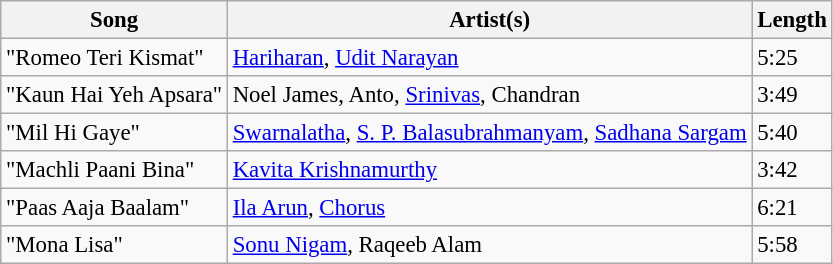<table class="wikitable tracklist" style="font-size:95%;">
<tr>
<th>Song</th>
<th>Artist(s)</th>
<th>Length</th>
</tr>
<tr>
<td>"Romeo Teri Kismat"</td>
<td><a href='#'>Hariharan</a>, <a href='#'>Udit Narayan</a></td>
<td>5:25</td>
</tr>
<tr>
<td>"Kaun Hai Yeh Apsara"</td>
<td>Noel James, Anto, <a href='#'>Srinivas</a>, Chandran</td>
<td>3:49</td>
</tr>
<tr>
<td>"Mil Hi Gaye"</td>
<td><a href='#'>Swarnalatha</a>, <a href='#'>S. P. Balasubrahmanyam</a>, <a href='#'>Sadhana Sargam</a></td>
<td>5:40</td>
</tr>
<tr>
<td>"Machli Paani Bina"</td>
<td><a href='#'>Kavita Krishnamurthy</a></td>
<td>3:42</td>
</tr>
<tr>
<td>"Paas Aaja Baalam"</td>
<td><a href='#'>Ila Arun</a>, <a href='#'>Chorus</a></td>
<td>6:21</td>
</tr>
<tr>
<td>"Mona Lisa"</td>
<td><a href='#'>Sonu Nigam</a>, Raqeeb Alam</td>
<td>5:58</td>
</tr>
</table>
